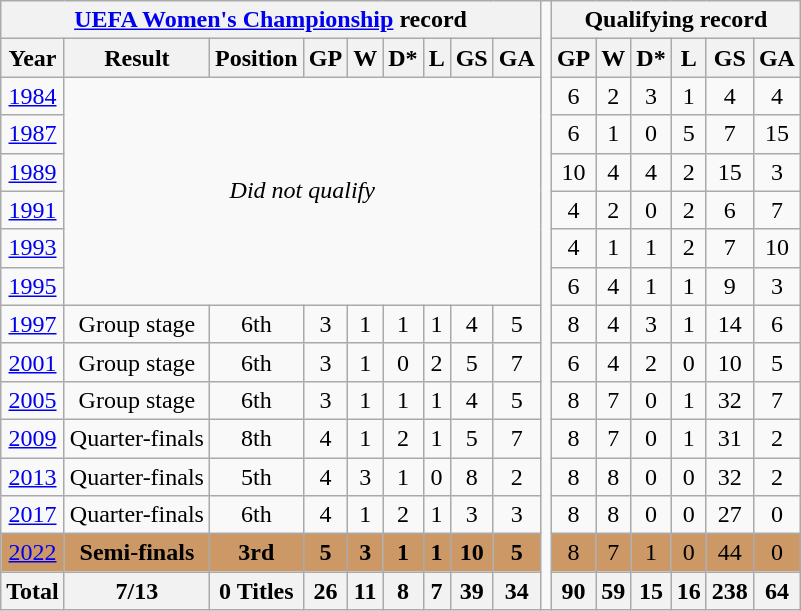<table class="wikitable" style="text-align: center;">
<tr>
<th colspan=9><a href='#'>UEFA Women's Championship</a> record</th>
<td rowspan=16></td>
<th colspan=6>Qualifying record</th>
</tr>
<tr>
<th>Year</th>
<th>Result</th>
<th>Position</th>
<th>GP</th>
<th>W</th>
<th>D*</th>
<th>L</th>
<th>GS</th>
<th>GA</th>
<th>GP</th>
<th>W</th>
<th>D*</th>
<th>L</th>
<th>GS</th>
<th>GA</th>
</tr>
<tr>
<td><a href='#'>1984</a></td>
<td rowspan=6 colspan=8><em>Did not qualify</em></td>
<td>6</td>
<td>2</td>
<td>3</td>
<td>1</td>
<td>4</td>
<td>4</td>
</tr>
<tr>
<td> <a href='#'>1987</a></td>
<td>6</td>
<td>1</td>
<td>0</td>
<td>5</td>
<td>7</td>
<td>15</td>
</tr>
<tr>
<td> <a href='#'>1989</a></td>
<td>10</td>
<td>4</td>
<td>4</td>
<td>2</td>
<td>15</td>
<td>3</td>
</tr>
<tr>
<td> <a href='#'>1991</a></td>
<td>4</td>
<td>2</td>
<td>0</td>
<td>2</td>
<td>6</td>
<td>7</td>
</tr>
<tr>
<td> <a href='#'>1993</a></td>
<td>4</td>
<td>1</td>
<td>1</td>
<td>2</td>
<td>7</td>
<td>10</td>
</tr>
<tr>
<td> <a href='#'>1995</a></td>
<td>6</td>
<td>4</td>
<td>1</td>
<td>1</td>
<td>9</td>
<td>3</td>
</tr>
<tr>
<td> <a href='#'>1997</a></td>
<td>Group stage</td>
<td>6th</td>
<td>3</td>
<td>1</td>
<td>1</td>
<td>1</td>
<td>4</td>
<td>5</td>
<td>8</td>
<td>4</td>
<td>3</td>
<td>1</td>
<td>14</td>
<td>6</td>
</tr>
<tr>
<td> <a href='#'>2001</a></td>
<td>Group stage</td>
<td>6th</td>
<td>3</td>
<td>1</td>
<td>0</td>
<td>2</td>
<td>5</td>
<td>7</td>
<td>6</td>
<td>4</td>
<td>2</td>
<td>0</td>
<td>10</td>
<td>5</td>
</tr>
<tr>
<td> <a href='#'>2005</a></td>
<td>Group stage</td>
<td>6th</td>
<td>3</td>
<td>1</td>
<td>1</td>
<td>1</td>
<td>4</td>
<td>5</td>
<td>8</td>
<td>7</td>
<td>0</td>
<td>1</td>
<td>32</td>
<td>7</td>
</tr>
<tr>
<td> <a href='#'>2009</a></td>
<td>Quarter-finals</td>
<td>8th</td>
<td>4</td>
<td>1</td>
<td>2</td>
<td>1</td>
<td>5</td>
<td>7</td>
<td>8</td>
<td>7</td>
<td>0</td>
<td>1</td>
<td>31</td>
<td>2</td>
</tr>
<tr>
<td> <a href='#'>2013</a></td>
<td>Quarter-finals</td>
<td>5th</td>
<td>4</td>
<td>3</td>
<td>1</td>
<td>0</td>
<td>8</td>
<td>2</td>
<td>8</td>
<td>8</td>
<td>0</td>
<td>0</td>
<td>32</td>
<td>2</td>
</tr>
<tr>
<td> <a href='#'>2017</a></td>
<td>Quarter-finals</td>
<td>6th</td>
<td>4</td>
<td>1</td>
<td>2</td>
<td>1</td>
<td>3</td>
<td>3</td>
<td>8</td>
<td>8</td>
<td>0</td>
<td>0</td>
<td>27</td>
<td>0</td>
</tr>
<tr style="background:#c96;">
<td> <a href='#'>2022</a></td>
<td><strong>Semi-finals</strong></td>
<td><strong>3rd</strong></td>
<td><strong>5</strong></td>
<td><strong>3</strong></td>
<td><strong>1</strong></td>
<td><strong>1</strong></td>
<td><strong>10</strong></td>
<td><strong>5</strong></td>
<td>8</td>
<td>7</td>
<td>1</td>
<td>0</td>
<td>44</td>
<td>0</td>
</tr>
<tr>
<th>Total</th>
<th>7/13</th>
<th>0 Titles</th>
<th>26</th>
<th>11</th>
<th>8</th>
<th>7</th>
<th>39</th>
<th>34</th>
<th>90</th>
<th>59</th>
<th>15</th>
<th>16</th>
<th>238</th>
<th>64</th>
</tr>
</table>
